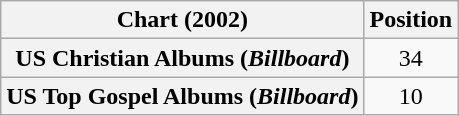<table class="wikitable sortable plainrowheaders">
<tr>
<th scope="col">Chart (2002)</th>
<th scope="col">Position</th>
</tr>
<tr>
<th scope="row">US Christian Albums (<em>Billboard</em>)</th>
<td align="center">34</td>
</tr>
<tr>
<th scope="row">US Top Gospel Albums (<em>Billboard</em>)</th>
<td align="center">10</td>
</tr>
</table>
